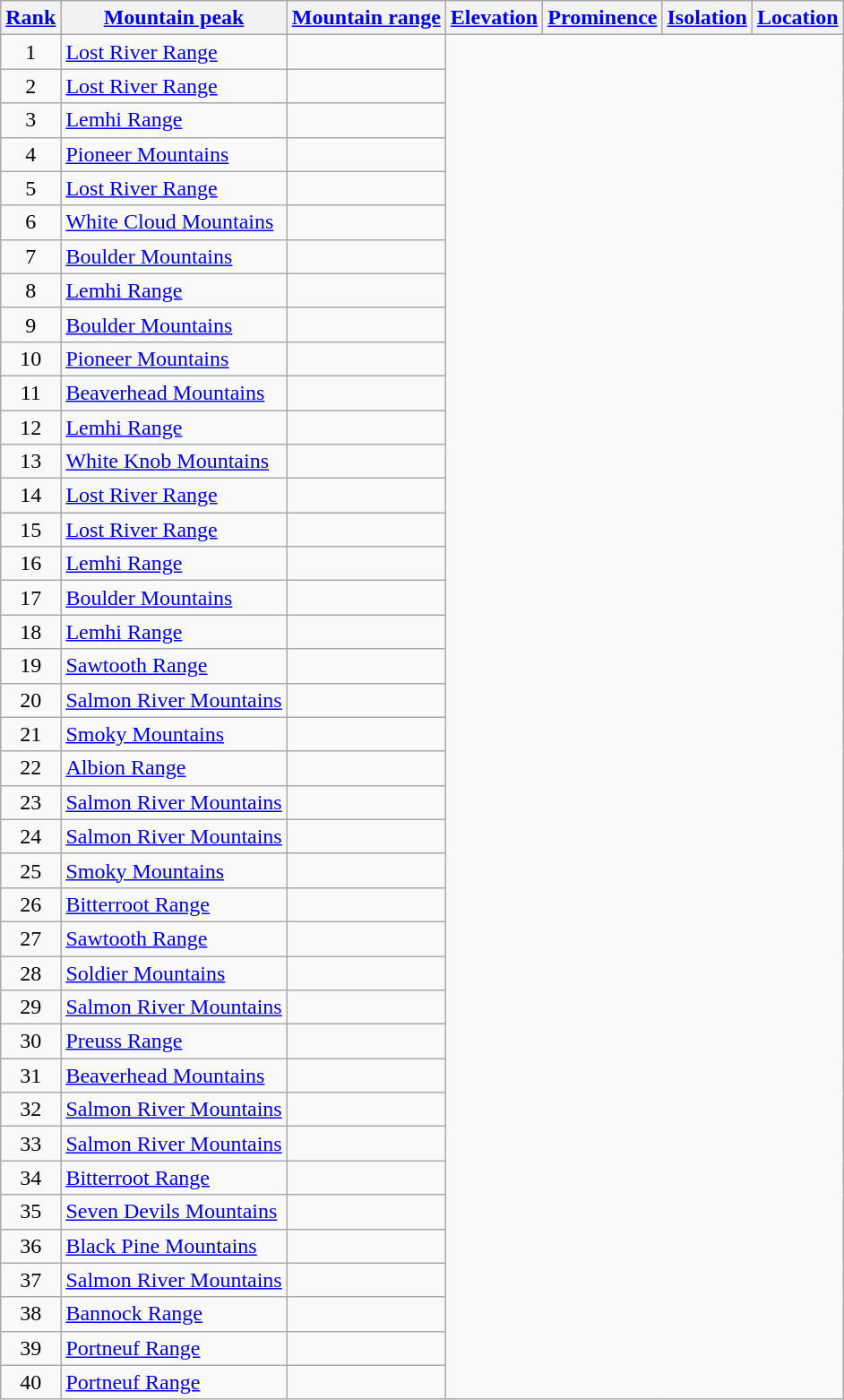<table class="wikitable sortable">
<tr>
<th><a href='#'>Rank</a></th>
<th><a href='#'>Mountain peak</a></th>
<th><a href='#'>Mountain range</a></th>
<th><a href='#'>Elevation</a></th>
<th><a href='#'>Prominence</a></th>
<th><a href='#'>Isolation</a></th>
<th><a href='#'>Location</a></th>
</tr>
<tr>
<td align=center>1<br></td>
<td><a href='#'>Lost River Range</a><br></td>
<td></td>
</tr>
<tr>
<td align=center>2<br></td>
<td><a href='#'>Lost River Range</a><br></td>
<td></td>
</tr>
<tr>
<td align=center>3<br></td>
<td><a href='#'>Lemhi Range</a><br></td>
<td></td>
</tr>
<tr>
<td align=center>4<br></td>
<td><a href='#'>Pioneer Mountains</a><br></td>
<td></td>
</tr>
<tr>
<td align=center>5<br></td>
<td><a href='#'>Lost River Range</a><br></td>
<td></td>
</tr>
<tr>
<td align=center>6<br></td>
<td><a href='#'>White Cloud Mountains</a><br></td>
<td></td>
</tr>
<tr>
<td align=center>7<br></td>
<td><a href='#'>Boulder Mountains</a><br></td>
<td></td>
</tr>
<tr>
<td align=center>8<br></td>
<td><a href='#'>Lemhi Range</a><br></td>
<td></td>
</tr>
<tr>
<td align=center>9<br></td>
<td><a href='#'>Boulder Mountains</a><br></td>
<td></td>
</tr>
<tr>
<td align=center>10<br></td>
<td><a href='#'>Pioneer Mountains</a><br></td>
<td></td>
</tr>
<tr>
<td align=center>11<br></td>
<td><a href='#'>Beaverhead Mountains</a><br></td>
<td></td>
</tr>
<tr>
<td align=center>12<br></td>
<td><a href='#'>Lemhi Range</a><br></td>
<td></td>
</tr>
<tr>
<td align=center>13<br></td>
<td><a href='#'>White Knob Mountains</a><br></td>
<td></td>
</tr>
<tr>
<td align=center>14<br></td>
<td><a href='#'>Lost River Range</a><br></td>
<td></td>
</tr>
<tr>
<td align=center>15<br></td>
<td><a href='#'>Lost River Range</a><br></td>
<td></td>
</tr>
<tr>
<td align=center>16<br></td>
<td><a href='#'>Lemhi Range</a><br></td>
<td></td>
</tr>
<tr>
<td align=center>17<br></td>
<td><a href='#'>Boulder Mountains</a><br></td>
<td></td>
</tr>
<tr>
<td align=center>18<br></td>
<td><a href='#'>Lemhi Range</a><br></td>
<td></td>
</tr>
<tr>
<td align=center>19<br></td>
<td><a href='#'>Sawtooth Range</a><br></td>
<td></td>
</tr>
<tr>
<td align=center>20<br></td>
<td><a href='#'>Salmon River Mountains</a><br></td>
<td></td>
</tr>
<tr>
<td align=center>21<br></td>
<td><a href='#'>Smoky Mountains</a><br></td>
<td></td>
</tr>
<tr>
<td align=center>22<br></td>
<td><a href='#'>Albion Range</a><br></td>
<td></td>
</tr>
<tr>
<td align=center>23<br></td>
<td><a href='#'>Salmon River Mountains</a><br></td>
<td></td>
</tr>
<tr>
<td align=center>24<br></td>
<td><a href='#'>Salmon River Mountains</a><br></td>
<td></td>
</tr>
<tr>
<td align=center>25<br></td>
<td><a href='#'>Smoky Mountains</a><br></td>
<td></td>
</tr>
<tr>
<td align=center>26<br></td>
<td><a href='#'>Bitterroot Range</a><br></td>
<td></td>
</tr>
<tr>
<td align=center>27<br></td>
<td><a href='#'>Sawtooth Range</a><br></td>
<td></td>
</tr>
<tr>
<td align=center>28<br></td>
<td><a href='#'>Soldier Mountains</a><br></td>
<td></td>
</tr>
<tr>
<td align=center>29<br></td>
<td><a href='#'>Salmon River Mountains</a><br></td>
<td></td>
</tr>
<tr>
<td align=center>30<br></td>
<td><a href='#'>Preuss Range</a><br></td>
<td></td>
</tr>
<tr>
<td align=center>31<br></td>
<td><a href='#'>Beaverhead Mountains</a><br></td>
<td></td>
</tr>
<tr>
<td align=center>32<br></td>
<td><a href='#'>Salmon River Mountains</a><br></td>
<td></td>
</tr>
<tr>
<td align=center>33<br></td>
<td><a href='#'>Salmon River Mountains</a><br></td>
<td></td>
</tr>
<tr>
<td align=center>34<br></td>
<td><a href='#'>Bitterroot Range</a><br></td>
<td></td>
</tr>
<tr>
<td align=center>35<br></td>
<td><a href='#'>Seven Devils Mountains</a><br></td>
<td></td>
</tr>
<tr>
<td align=center>36<br></td>
<td><a href='#'>Black Pine Mountains</a><br></td>
<td></td>
</tr>
<tr>
<td align=center>37<br></td>
<td><a href='#'>Salmon River Mountains</a><br></td>
<td></td>
</tr>
<tr>
<td align=center>38<br></td>
<td><a href='#'>Bannock Range</a><br></td>
<td></td>
</tr>
<tr>
<td align=center>39<br></td>
<td><a href='#'>Portneuf Range</a><br></td>
<td></td>
</tr>
<tr>
<td align=center>40<br></td>
<td><a href='#'>Portneuf Range</a><br></td>
<td></td>
</tr>
</table>
